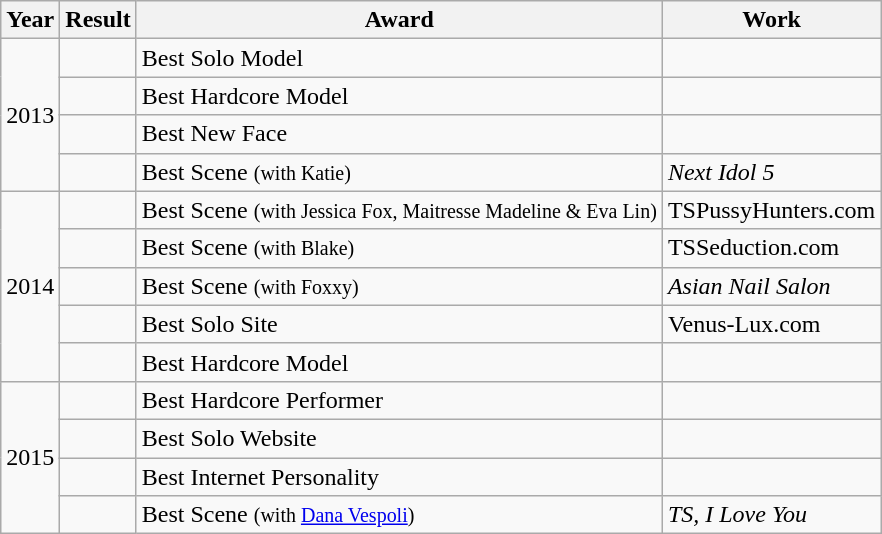<table class="wikitable">
<tr>
<th>Year</th>
<th>Result</th>
<th>Award</th>
<th>Work</th>
</tr>
<tr>
<td rowspan="4">2013</td>
<td></td>
<td>Best Solo Model</td>
<td></td>
</tr>
<tr>
<td></td>
<td>Best Hardcore Model</td>
<td></td>
</tr>
<tr>
<td></td>
<td>Best New Face</td>
<td></td>
</tr>
<tr>
<td></td>
<td>Best Scene <small>(with Katie)</small></td>
<td><em>Next Idol 5</em></td>
</tr>
<tr>
<td rowspan="5">2014</td>
<td></td>
<td>Best Scene <small>(with Jessica Fox, Maitresse Madeline & Eva Lin)</small></td>
<td>TSPussyHunters.com</td>
</tr>
<tr>
<td></td>
<td>Best Scene <small>(with Blake)</small></td>
<td>TSSeduction.com</td>
</tr>
<tr>
<td></td>
<td>Best Scene <small>(with Foxxy)</small></td>
<td><em>Asian Nail Salon</em></td>
</tr>
<tr>
<td></td>
<td>Best Solo Site</td>
<td>Venus-Lux.com</td>
</tr>
<tr>
<td></td>
<td>Best Hardcore Model</td>
<td></td>
</tr>
<tr>
<td rowspan="4">2015</td>
<td></td>
<td>Best Hardcore Performer</td>
<td></td>
</tr>
<tr>
<td></td>
<td>Best Solo Website</td>
<td></td>
</tr>
<tr>
<td></td>
<td>Best Internet Personality</td>
<td></td>
</tr>
<tr>
<td></td>
<td>Best Scene <small>(with <a href='#'>Dana Vespoli</a>)</small></td>
<td><em>TS, I Love You</em></td>
</tr>
</table>
